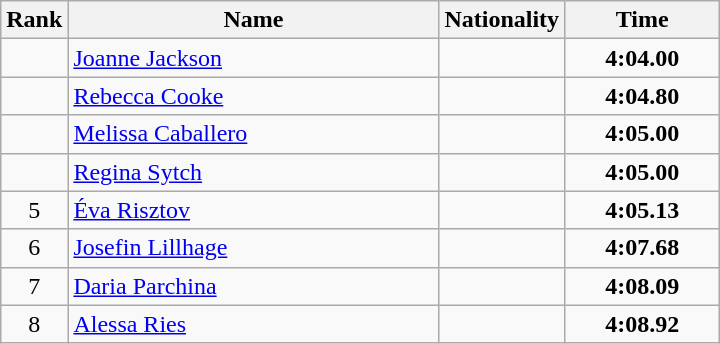<table class="wikitable">
<tr>
<th>Rank</th>
<th style="width: 15em">Name</th>
<th>Nationality</th>
<th style="width: 6em">Time</th>
</tr>
<tr>
<td align="center"></td>
<td><a href='#'>Joanne Jackson</a></td>
<td></td>
<td align="center"><strong>4:04.00</strong></td>
</tr>
<tr>
<td align="center"></td>
<td><a href='#'>Rebecca Cooke</a></td>
<td></td>
<td align="center"><strong>4:04.80</strong></td>
</tr>
<tr>
<td align="center"></td>
<td><a href='#'>Melissa Caballero</a></td>
<td></td>
<td align="center"><strong>4:05.00</strong></td>
</tr>
<tr>
<td align="center"></td>
<td><a href='#'>Regina Sytch</a></td>
<td></td>
<td align="center"><strong>4:05.00</strong></td>
</tr>
<tr>
<td align="center">5</td>
<td><a href='#'>Éva Risztov</a></td>
<td></td>
<td align="center"><strong>4:05.13</strong></td>
</tr>
<tr>
<td align="center">6</td>
<td><a href='#'>Josefin Lillhage</a></td>
<td></td>
<td align="center"><strong>4:07.68</strong></td>
</tr>
<tr>
<td align="center">7</td>
<td><a href='#'>Daria Parchina</a></td>
<td></td>
<td align="center"><strong>4:08.09</strong></td>
</tr>
<tr>
<td align="center">8</td>
<td><a href='#'>Alessa Ries</a></td>
<td></td>
<td align="center"><strong>4:08.92</strong></td>
</tr>
</table>
